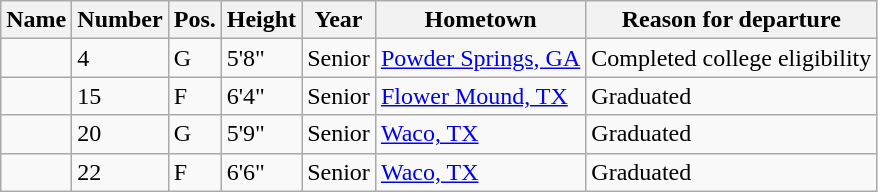<table class="wikitable sortable" border="1">
<tr>
<th>Name</th>
<th>Number</th>
<th>Pos.</th>
<th>Height</th>
<th>Year</th>
<th>Hometown</th>
<th class="unsortable">Reason for departure</th>
</tr>
<tr>
<td></td>
<td>4</td>
<td>G</td>
<td>5'8"</td>
<td>Senior</td>
<td><a href='#'>Powder Springs, GA</a></td>
<td>Completed college eligibility</td>
</tr>
<tr>
<td></td>
<td>15</td>
<td>F</td>
<td>6'4"</td>
<td>Senior</td>
<td><a href='#'>Flower Mound, TX</a></td>
<td>Graduated</td>
</tr>
<tr>
<td></td>
<td>20</td>
<td>G</td>
<td>5'9"</td>
<td>Senior</td>
<td><a href='#'>Waco, TX</a></td>
<td>Graduated</td>
</tr>
<tr>
<td></td>
<td>22</td>
<td>F</td>
<td>6'6"</td>
<td>Senior</td>
<td><a href='#'>Waco, TX</a></td>
<td>Graduated</td>
</tr>
</table>
